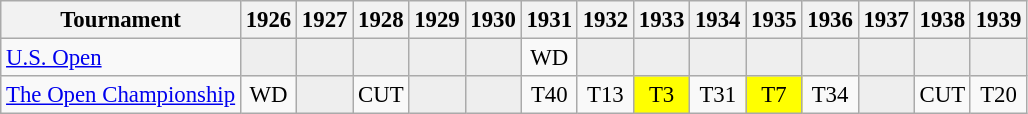<table class="wikitable" style="font-size:95%;text-align:center;">
<tr>
<th>Tournament</th>
<th>1926</th>
<th>1927</th>
<th>1928</th>
<th>1929</th>
<th>1930</th>
<th>1931</th>
<th>1932</th>
<th>1933</th>
<th>1934</th>
<th>1935</th>
<th>1936</th>
<th>1937</th>
<th>1938</th>
<th>1939</th>
</tr>
<tr>
<td align="left"><a href='#'>U.S. Open</a></td>
<td style="background:#eeeeee;"></td>
<td style="background:#eeeeee;"></td>
<td style="background:#eeeeee;"></td>
<td style="background:#eeeeee;"></td>
<td style="background:#eeeeee;"></td>
<td>WD</td>
<td style="background:#eeeeee;"></td>
<td style="background:#eeeeee;"></td>
<td style="background:#eeeeee;"></td>
<td style="background:#eeeeee;"></td>
<td style="background:#eeeeee;"></td>
<td style="background:#eeeeee;"></td>
<td style="background:#eeeeee;"></td>
<td style="background:#eeeeee;"></td>
</tr>
<tr>
<td align="left"><a href='#'>The Open Championship</a></td>
<td>WD</td>
<td style="background:#eeeeee;"></td>
<td>CUT</td>
<td style="background:#eeeeee;"></td>
<td style="background:#eeeeee;"></td>
<td>T40</td>
<td>T13</td>
<td style="background:yellow;">T3</td>
<td>T31</td>
<td style="background:yellow;">T7</td>
<td>T34</td>
<td style="background:#eeeeee;"></td>
<td>CUT</td>
<td>T20</td>
</tr>
</table>
